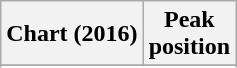<table class="wikitable sortable plainrowheaders">
<tr>
<th>Chart (2016)</th>
<th>Peak<br>position</th>
</tr>
<tr>
</tr>
<tr>
</tr>
<tr>
</tr>
<tr>
</tr>
<tr>
</tr>
<tr>
</tr>
<tr>
</tr>
</table>
